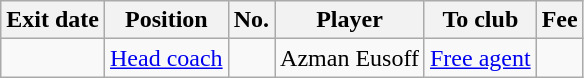<table class="wikitable sortable">
<tr>
<th>Exit date</th>
<th>Position</th>
<th>No.</th>
<th>Player</th>
<th>To club</th>
<th>Fee</th>
</tr>
<tr>
<td></td>
<td align="left"><a href='#'>Head coach</a></td>
<td align="left"></td>
<td align="left"> Azman Eusoff</td>
<td align="left"><a href='#'>Free agent</a></td>
<td align=right></td>
</tr>
</table>
